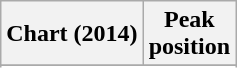<table class="wikitable sortable plainrowheaders">
<tr>
<th scope="col">Chart (2014)</th>
<th scope="col">Peak<br>position</th>
</tr>
<tr>
</tr>
<tr>
</tr>
<tr>
</tr>
<tr>
</tr>
</table>
